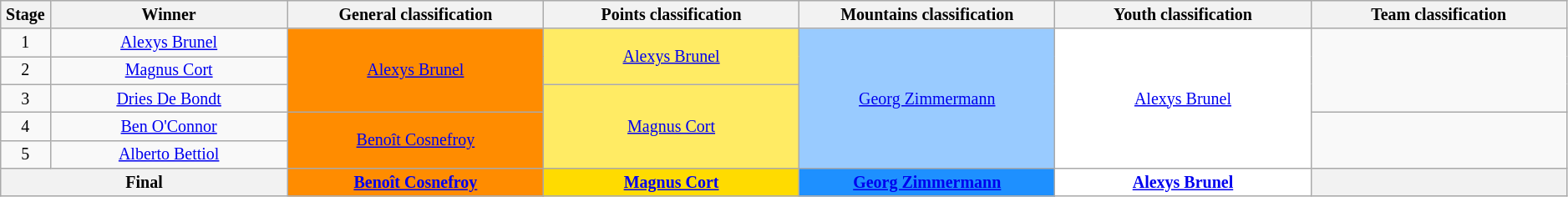<table class="wikitable" style="text-align: center; font-size:smaller;">
<tr style="background:#efefef;">
<th style="width:1%;">Stage</th>
<th style="width:13%;">Winner</th>
<th style="width:14%;">General classification<br></th>
<th style="width:14%;">Points classification<br></th>
<th style="width:14%;">Mountains classification<br></th>
<th style="width:14%;">Youth classification<br></th>
<th style="width:14%;">Team classification</th>
</tr>
<tr>
<td>1</td>
<td><a href='#'>Alexys Brunel</a></td>
<td style="background:#FF8C00;" rowspan="3"><a href='#'>Alexys Brunel</a></td>
<td style="background:#FFEB64;" rowspan="2"><a href='#'>Alexys Brunel</a></td>
<td style="background:#99CBFF;" rowspan="5"><a href='#'>Georg Zimmermann</a></td>
<td style="background:white;" rowspan="5"><a href='#'>Alexys Brunel</a></td>
<td style="background:offwhite" rowspan="3"></td>
</tr>
<tr>
<td>2</td>
<td><a href='#'>Magnus Cort</a></td>
</tr>
<tr>
<td>3</td>
<td><a href='#'>Dries De Bondt</a></td>
<td style="background:#FFEB64;" rowspan="3"><a href='#'>Magnus Cort</a></td>
</tr>
<tr>
<td>4</td>
<td><a href='#'>Ben O'Connor</a></td>
<td style="background:#FF8C00;" rowspan="2"><a href='#'>Benoît Cosnefroy</a></td>
<td style="background:offwhite" rowspan="2"></td>
</tr>
<tr>
<td>5</td>
<td><a href='#'>Alberto Bettiol</a></td>
</tr>
<tr>
<th colspan=2><strong>Final</strong></th>
<th style="background:#FF8C00;"><a href='#'>Benoît Cosnefroy</a></th>
<th style="background:#FFDB00;"><a href='#'>Magnus Cort</a></th>
<th style="background:dodgerblue;"><a href='#'>Georg Zimmermann</a></th>
<th style="background:white;"><a href='#'>Alexys Brunel</a></th>
<th style="background:offwhite;"></th>
</tr>
</table>
